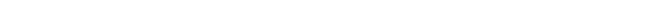<table style="width:66%; text-align:center;">
<tr style="color:white;">
<td style="background:"><strong>41</strong></td>
<td style="background:"><strong>73</strong></td>
</tr>
</table>
